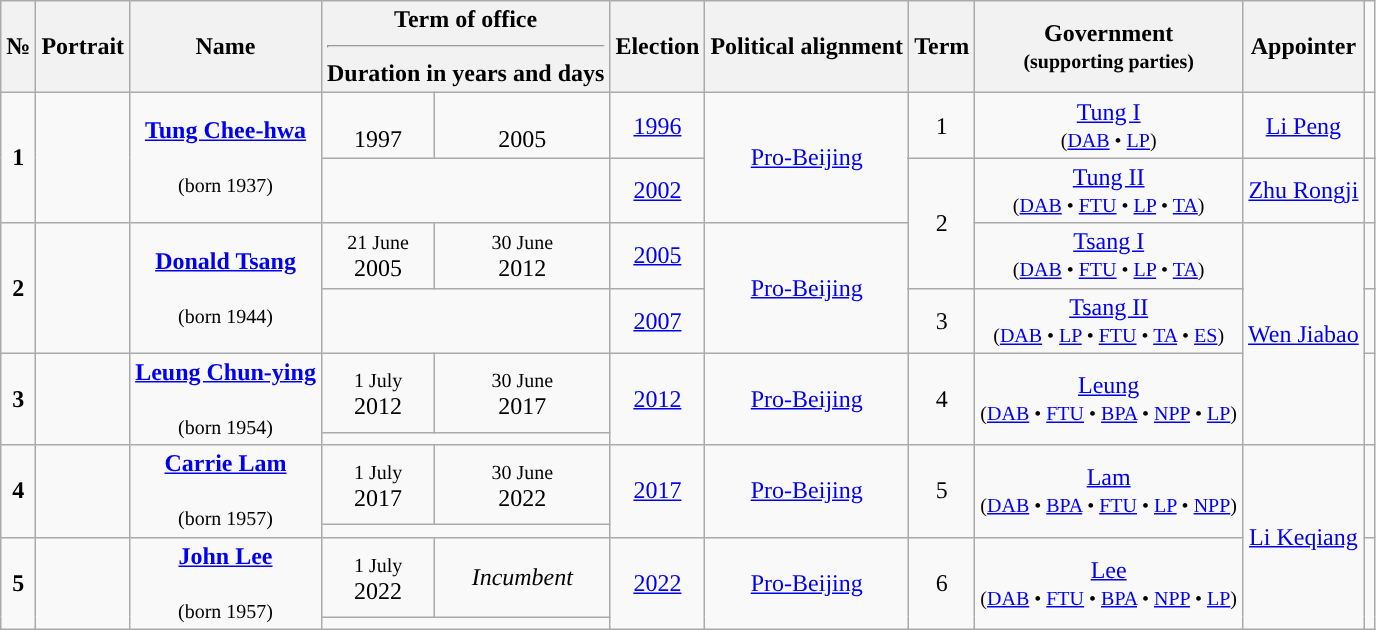<table class="wikitable" style="text-align: center;">
<tr>
<th>№</th>
<th>Portrait</th>
<th>Name</th>
<th colspan="2">Term of office<hr>Duration in years and days</th>
<th>Election</th>
<th>Political alignment</th>
<th>Term<br></th>
<th>Government<br><small>(supporting parties)</small></th>
<th>Appointer<br></th>
<td></td>
</tr>
<tr>
<td rowspan=3 style="background:"><strong>1</strong></td>
<td rowspan=3></td>
<td rowspan=3><strong><a href='#'>Tung Chee-hwa</a></strong><br><span></span><br><small>(born 1937)</small></td>
<td rowspan=2><br>1997</td>
<td rowspan=2><br>2005</td>
<td><a href='#'>1996</a></td>
<td rowspan="3"><a href='#'>Pro-Beijing</a></td>
<td>1</td>
<td><a href='#'>Tung I</a><br><small>(<a href='#'>DAB</a> • <a href='#'>LP</a>)</small></td>
<td><a href='#'>Li Peng</a></td>
<td></td>
</tr>
<tr>
<td rowspan=2><a href='#'>2002</a></td>
<td rowspan=3>2</td>
<td rowspan=2><a href='#'>Tung II</a><br><small>(<a href='#'>DAB</a> • <a href='#'>FTU</a> • <a href='#'>LP</a> • <a href='#'>TA</a>)</small></td>
<td rowspan=2><a href='#'>Zhu Rongji</a></td>
<td rowspan=2></td>
</tr>
<tr>
<td colspan="2" style="font-size:90%; font-weight:normal"></td>
</tr>
<tr>
<td rowspan=3 style="background:"><strong>2</strong></td>
<td rowspan=3></td>
<td rowspan=3><strong><a href='#'>Donald Tsang</a></strong><br><span></span><br><small>(born 1944)</small></td>
<td rowspan=2><small>21 June</small><br> 2005</td>
<td rowspan=2><small>30 June</small><br> 2012</td>
<td><a href='#'>2005</a></td>
<td rowspan="3"><a href='#'>Pro-Beijing</a></td>
<td><a href='#'>Tsang I</a><br><small>(<a href='#'>DAB</a> • <a href='#'>FTU</a> • <a href='#'>LP</a> • <a href='#'>TA</a>)</small></td>
<td rowspan=5><a href='#'>Wen Jiabao</a></td>
<td rowspan=1></td>
</tr>
<tr>
<td rowspan=2><a href='#'>2007</a></td>
<td rowspan=2>3</td>
<td rowspan=2><a href='#'>Tsang II</a><br><small>(<a href='#'>DAB</a> • <a href='#'>LP</a> • <a href='#'>FTU</a> • <a href='#'>TA</a> • <a href='#'>ES</a>)</small></td>
<td rowspan=2></td>
</tr>
<tr>
<td colspan="2" style="font-size:90%; font-weight:normal"></td>
</tr>
<tr>
<td rowspan=2 style="background:"><strong>3</strong></td>
<td rowspan=2></td>
<td rowspan=2><strong><a href='#'>Leung Chun-ying</a></strong><br><span></span><br><small>(born 1954)</small></td>
<td><small>1 July</small><br>2012</td>
<td><small>30 June</small><br>2017</td>
<td rowspan=2><a href='#'>2012</a></td>
<td rowspan="2"><a href='#'>Pro-Beijing</a></td>
<td rowspan=2>4</td>
<td rowspan=2><a href='#'>Leung</a><br><small>(<a href='#'>DAB</a> • <a href='#'>FTU</a> • <a href='#'>BPA</a> • <a href='#'>NPP</a> • <a href='#'>LP</a>)</small></td>
<td rowspan=2></td>
</tr>
<tr>
<td colspan="2" style="font-size:90%; font-weight:normal"></td>
</tr>
<tr>
<td rowspan="2" style="background:"><strong>4</strong></td>
<td rowspan="2"></td>
<td rowspan="2"><strong><a href='#'>Carrie Lam</a></strong><br><span></span><br><small>(born 1957)</small></td>
<td><small>1 July</small><br>2017</td>
<td><small>30 June</small><br>2022</td>
<td rowspan="2"><a href='#'>2017</a></td>
<td rowspan="2"><a href='#'>Pro-Beijing</a></td>
<td rowspan="2">5</td>
<td rowspan="2"><a href='#'>Lam</a><br><small>(<a href='#'>DAB</a> • <a href='#'>BPA</a> • <a href='#'>FTU</a> • <a href='#'>LP</a> • <a href='#'>NPP</a>)</small></td>
<td rowspan="4"><a href='#'>Li Keqiang</a></td>
<td rowspan="2"></td>
</tr>
<tr>
<td colspan="2" style="font-size:90%; font-weight:normal"></td>
</tr>
<tr>
<td rowspan=2 style="background:"><strong>5</strong></td>
<td rowspan=2></td>
<td rowspan=2><strong><a href='#'>John Lee</a></strong><br><span></span><br><small>(born 1957)</small></td>
<td><small>1 July</small><br>2022</td>
<td><em>Incumbent</em></td>
<td rowspan=2><a href='#'>2022</a></td>
<td rowspan="2"><a href='#'>Pro-Beijing</a></td>
<td rowspan=2>6</td>
<td rowspan=2><a href='#'>Lee</a><br><small>(<a href='#'>DAB</a> • <a href='#'>FTU</a> • <a href='#'>BPA</a> • <a href='#'>NPP</a> • <a href='#'>LP</a>)</small></td>
<td rowspan=2></td>
</tr>
<tr>
<td colspan="2" style="font-size:90%; font-weight:normal"></td>
</tr>
</table>
